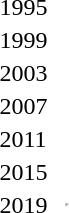<table>
<tr>
<td>1995</td>
<td></td>
<td></td>
<td><br></td>
</tr>
<tr>
<td>1999</td>
<td></td>
<td></td>
<td><br></td>
</tr>
<tr>
<td>2003</td>
<td></td>
<td></td>
<td><br></td>
</tr>
<tr>
<td>2007</td>
<td></td>
<td></td>
<td><br></td>
</tr>
<tr>
<td>2011</td>
<td></td>
<td></td>
<td><br></td>
</tr>
<tr>
<td>2015</td>
<td></td>
<td></td>
<td><br></td>
</tr>
<tr>
<td>2019</td>
<td></td>
<td></td>
<td><hr></td>
</tr>
</table>
